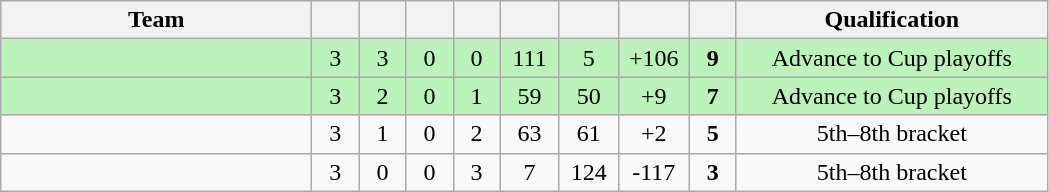<table class="wikitable" style="text-align:center">
<tr>
<th style="width:12.5em">Team</th>
<th style="width:1.5em;"></th>
<th style="width:1.5em;"></th>
<th style="width:1.5em;"></th>
<th style="width:1.5em;"></th>
<th style="width:2.0em;"></th>
<th style="width:2.0em;"></th>
<th style="width:2.5em;"></th>
<th style="width:1.5em;"></th>
<th style="width:12.5em">Qualification</th>
</tr>
<tr bgcolor=#bbf3bb>
<td align=left></td>
<td>3</td>
<td>3</td>
<td>0</td>
<td>0</td>
<td>111</td>
<td>5</td>
<td>+106</td>
<td><strong>9</strong></td>
<td>Advance to Cup playoffs</td>
</tr>
<tr bgcolor=#bbf3bb>
<td align=left></td>
<td>3</td>
<td>2</td>
<td>0</td>
<td>1</td>
<td>59</td>
<td>50</td>
<td>+9</td>
<td><strong>7</strong></td>
<td>Advance to Cup playoffs</td>
</tr>
<tr>
<td align=left></td>
<td>3</td>
<td>1</td>
<td>0</td>
<td>2</td>
<td>63</td>
<td>61</td>
<td>+2</td>
<td><strong>5</strong></td>
<td>5th–8th bracket</td>
</tr>
<tr>
<td align=left></td>
<td>3</td>
<td>0</td>
<td>0</td>
<td>3</td>
<td>7</td>
<td>124</td>
<td>-117</td>
<td><strong>3</strong></td>
<td>5th–8th bracket</td>
</tr>
</table>
